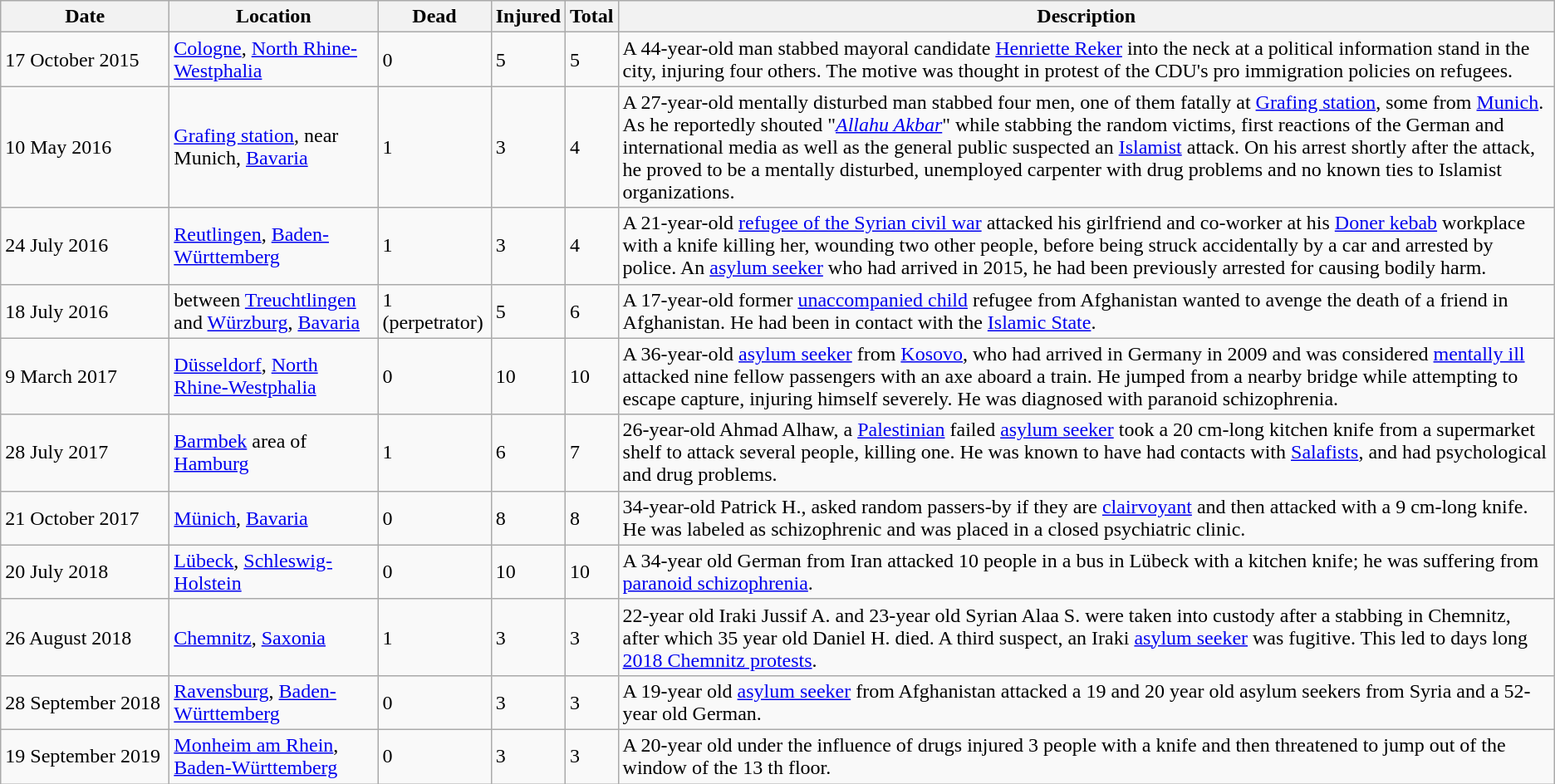<table class="wikitable sortable">
<tr>
<th scope="col" style="width: 8rem;">Date</th>
<th scope="col" style="width: 10rem;">Location</th>
<th data-sort-type=number>Dead</th>
<th data-sort-type=number>Injured</th>
<th data-sort-type=number>Total</th>
<th class=unsortable>Description</th>
</tr>
<tr>
<td>17 October 2015</td>
<td><a href='#'>Cologne</a>, <a href='#'>North Rhine-Westphalia</a></td>
<td>0</td>
<td>5</td>
<td>5</td>
<td>A 44-year-old man stabbed mayoral candidate <a href='#'>Henriette Reker</a> into the neck at a political information stand in the city, injuring four others. The motive was thought in protest of the CDU's pro immigration policies on refugees.</td>
</tr>
<tr>
<td>10 May 2016</td>
<td><a href='#'>Grafing station</a>, near Munich, <a href='#'>Bavaria</a></td>
<td>1</td>
<td>3</td>
<td>4</td>
<td> A 27-year-old mentally disturbed man stabbed four men, one of them fatally at <a href='#'>Grafing station</a>, some  from <a href='#'>Munich</a>. As he reportedly shouted "<em><a href='#'>Allahu Akbar</a></em>" while stabbing the random victims, first reactions of the German and international media as well as the general public suspected an <a href='#'>Islamist</a> attack. On his arrest shortly after the attack, he proved to be a mentally disturbed, unemployed carpenter with drug problems and no known ties to Islamist organizations.</td>
</tr>
<tr>
<td>24 July 2016</td>
<td><a href='#'>Reutlingen</a>, <a href='#'>Baden-Württemberg</a></td>
<td>1</td>
<td>3</td>
<td>4</td>
<td> A 21-year-old <a href='#'>refugee of the Syrian civil war</a> attacked his girlfriend and co-worker at his <a href='#'>Doner kebab</a> workplace with a knife killing her, wounding two other people, before being struck accidentally by a car and arrested by police. An <a href='#'>asylum seeker</a> who had arrived in 2015, he had been previously arrested for causing bodily harm.</td>
</tr>
<tr>
<td>18 July 2016</td>
<td>between <a href='#'>Treuchtlingen</a> and <a href='#'>Würzburg</a>, <a href='#'>Bavaria</a></td>
<td>1 (perpetrator)</td>
<td>5</td>
<td>6</td>
<td> A 17-year-old former <a href='#'>unaccompanied child</a> refugee from Afghanistan wanted to avenge the death of a friend in Afghanistan. He had been in contact with the <a href='#'>Islamic State</a>.</td>
</tr>
<tr>
<td>9 March 2017</td>
<td><a href='#'>Düsseldorf</a>, <a href='#'>North Rhine-Westphalia</a></td>
<td>0</td>
<td>10</td>
<td>10</td>
<td>A 36-year-old <a href='#'>asylum seeker</a> from <a href='#'>Kosovo</a>, who had arrived in Germany in 2009 and was considered <a href='#'>mentally ill</a> attacked nine fellow passengers with an axe aboard a train. He jumped from a nearby bridge while attempting to escape capture, injuring himself severely. He was diagnosed with paranoid schizophrenia.</td>
</tr>
<tr>
<td>28 July 2017</td>
<td><a href='#'>Barmbek</a> area of <a href='#'>Hamburg</a></td>
<td>1</td>
<td>6</td>
<td>7</td>
<td>26-year-old Ahmad Alhaw, a <a href='#'>Palestinian</a> failed <a href='#'>asylum seeker</a> took a 20 cm-long kitchen knife from a supermarket shelf to attack several people, killing one. He was known to have had contacts with <a href='#'>Salafists</a>, and had psychological and drug problems.</td>
</tr>
<tr>
<td>21 October 2017</td>
<td><a href='#'>Münich</a>, <a href='#'>Bavaria</a></td>
<td>0</td>
<td>8</td>
<td>8</td>
<td>34-year-old Patrick H., asked random passers-by if they are <a href='#'>clairvoyant</a> and then attacked with a 9 cm-long knife. He was labeled as schizophrenic and was placed in a closed psychiatric clinic.</td>
</tr>
<tr>
<td>20 July 2018</td>
<td><a href='#'>Lübeck</a>, <a href='#'>Schleswig-Holstein</a></td>
<td>0</td>
<td>10</td>
<td>10</td>
<td>A 34-year old German from Iran attacked 10 people in a bus in Lübeck with a kitchen knife; he was suffering from <a href='#'>paranoid schizophrenia</a>.</td>
</tr>
<tr>
<td>26 August 2018</td>
<td><a href='#'>Chemnitz</a>, <a href='#'>Saxonia</a></td>
<td>1</td>
<td>3</td>
<td>3</td>
<td>22-year old Iraki Jussif A. and 23-year old Syrian Alaa S. were taken into custody after a stabbing in Chemnitz, after which 35 year old Daniel H. died. A third suspect, an Iraki <a href='#'>asylum seeker</a> was fugitive. This led to days long <a href='#'>2018 Chemnitz protests</a>.</td>
</tr>
<tr>
<td>28 September 2018</td>
<td><a href='#'>Ravensburg</a>, <a href='#'>Baden-Württemberg</a></td>
<td>0</td>
<td>3</td>
<td>3</td>
<td>A 19-year old <a href='#'>asylum seeker</a> from Afghanistan attacked a 19 and 20 year old asylum seekers from Syria and a 52-year old German.</td>
</tr>
<tr>
<td>19 September 2019</td>
<td><a href='#'>Monheim am Rhein</a>, <a href='#'>Baden-Württemberg</a></td>
<td>0</td>
<td>3</td>
<td>3</td>
<td>A 20-year old under the influence of drugs injured 3 people with a knife and then threatened to jump out of the window of the 13 th floor.</td>
</tr>
</table>
